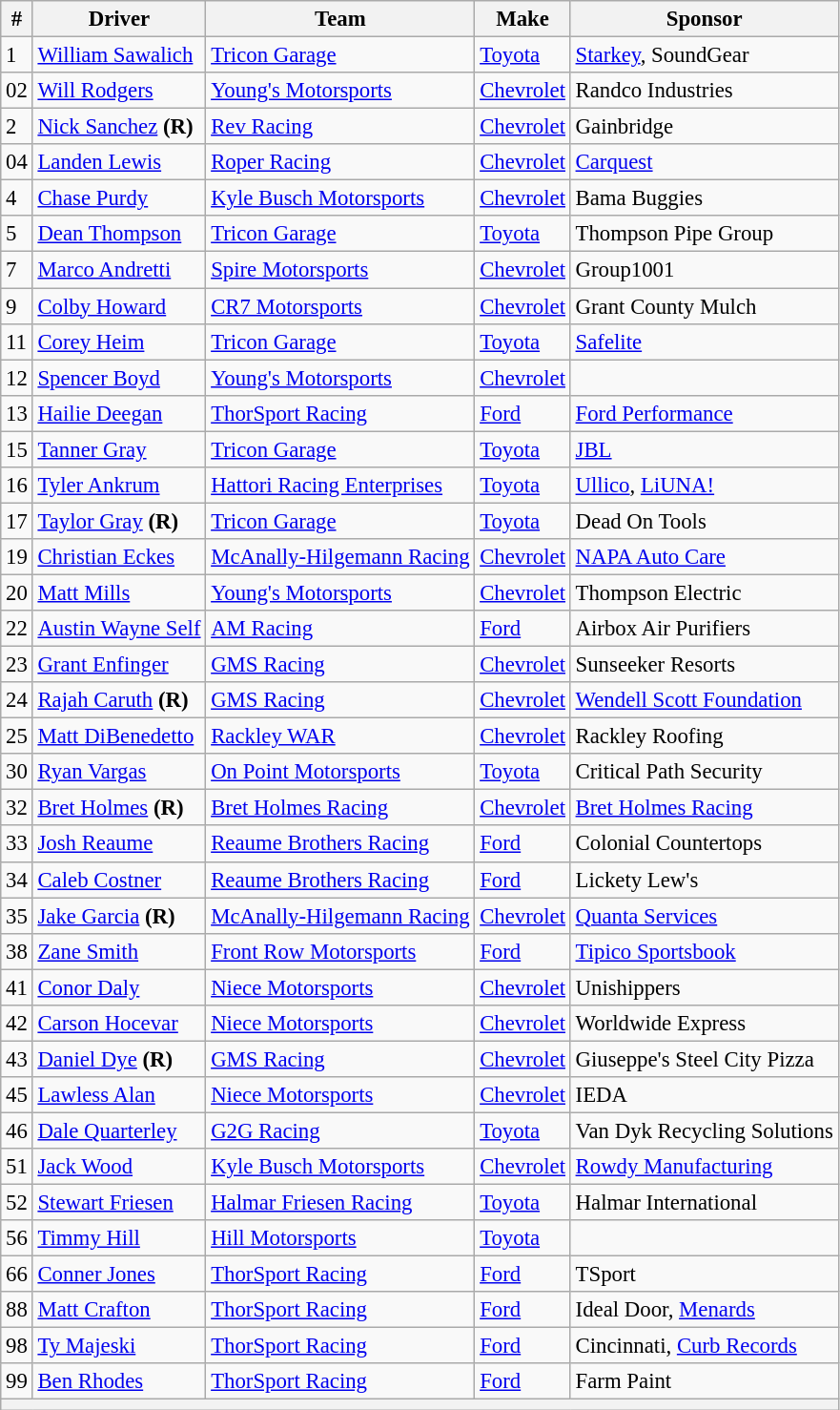<table class="wikitable" style="font-size: 95%;">
<tr>
<th>#</th>
<th>Driver</th>
<th>Team</th>
<th>Make</th>
<th>Sponsor</th>
</tr>
<tr>
<td>1</td>
<td><a href='#'>William Sawalich</a></td>
<td><a href='#'>Tricon Garage</a></td>
<td><a href='#'>Toyota</a></td>
<td><a href='#'>Starkey</a>, SoundGear</td>
</tr>
<tr>
<td>02</td>
<td><a href='#'>Will Rodgers</a></td>
<td><a href='#'>Young's Motorsports</a></td>
<td><a href='#'>Chevrolet</a></td>
<td>Randco Industries</td>
</tr>
<tr>
<td>2</td>
<td><a href='#'>Nick Sanchez</a> <strong>(R)</strong></td>
<td><a href='#'>Rev Racing</a></td>
<td><a href='#'>Chevrolet</a></td>
<td>Gainbridge</td>
</tr>
<tr>
<td>04</td>
<td><a href='#'>Landen Lewis</a></td>
<td><a href='#'>Roper Racing</a></td>
<td><a href='#'>Chevrolet</a></td>
<td><a href='#'>Carquest</a></td>
</tr>
<tr>
<td>4</td>
<td><a href='#'>Chase Purdy</a></td>
<td><a href='#'>Kyle Busch Motorsports</a></td>
<td><a href='#'>Chevrolet</a></td>
<td>Bama Buggies</td>
</tr>
<tr>
<td>5</td>
<td><a href='#'>Dean Thompson</a></td>
<td><a href='#'>Tricon Garage</a></td>
<td><a href='#'>Toyota</a></td>
<td>Thompson Pipe Group</td>
</tr>
<tr>
<td>7</td>
<td><a href='#'>Marco Andretti</a></td>
<td><a href='#'>Spire Motorsports</a></td>
<td><a href='#'>Chevrolet</a></td>
<td>Group1001</td>
</tr>
<tr>
<td>9</td>
<td><a href='#'>Colby Howard</a></td>
<td><a href='#'>CR7 Motorsports</a></td>
<td><a href='#'>Chevrolet</a></td>
<td>Grant County Mulch</td>
</tr>
<tr>
<td>11</td>
<td><a href='#'>Corey Heim</a></td>
<td><a href='#'>Tricon Garage</a></td>
<td><a href='#'>Toyota</a></td>
<td><a href='#'>Safelite</a></td>
</tr>
<tr>
<td>12</td>
<td><a href='#'>Spencer Boyd</a></td>
<td><a href='#'>Young's Motorsports</a></td>
<td><a href='#'>Chevrolet</a></td>
<td></td>
</tr>
<tr>
<td>13</td>
<td><a href='#'>Hailie Deegan</a></td>
<td><a href='#'>ThorSport Racing</a></td>
<td><a href='#'>Ford</a></td>
<td><a href='#'>Ford Performance</a></td>
</tr>
<tr>
<td>15</td>
<td><a href='#'>Tanner Gray</a></td>
<td><a href='#'>Tricon Garage</a></td>
<td><a href='#'>Toyota</a></td>
<td><a href='#'>JBL</a></td>
</tr>
<tr>
<td>16</td>
<td><a href='#'>Tyler Ankrum</a></td>
<td><a href='#'>Hattori Racing Enterprises</a></td>
<td><a href='#'>Toyota</a></td>
<td><a href='#'>Ullico</a>, <a href='#'>LiUNA!</a></td>
</tr>
<tr>
<td>17</td>
<td><a href='#'>Taylor Gray</a> <strong>(R)</strong></td>
<td><a href='#'>Tricon Garage</a></td>
<td><a href='#'>Toyota</a></td>
<td>Dead On Tools</td>
</tr>
<tr>
<td>19</td>
<td><a href='#'>Christian Eckes</a></td>
<td nowrap><a href='#'>McAnally-Hilgemann Racing</a></td>
<td><a href='#'>Chevrolet</a></td>
<td><a href='#'>NAPA Auto Care</a></td>
</tr>
<tr>
<td>20</td>
<td><a href='#'>Matt Mills</a></td>
<td><a href='#'>Young's Motorsports</a></td>
<td><a href='#'>Chevrolet</a></td>
<td>Thompson Electric</td>
</tr>
<tr>
<td>22</td>
<td nowrap><a href='#'>Austin Wayne Self</a></td>
<td><a href='#'>AM Racing</a></td>
<td><a href='#'>Ford</a></td>
<td>Airbox Air Purifiers</td>
</tr>
<tr>
<td>23</td>
<td><a href='#'>Grant Enfinger</a></td>
<td><a href='#'>GMS Racing</a></td>
<td><a href='#'>Chevrolet</a></td>
<td>Sunseeker Resorts</td>
</tr>
<tr>
<td>24</td>
<td><a href='#'>Rajah Caruth</a> <strong>(R)</strong></td>
<td><a href='#'>GMS Racing</a></td>
<td><a href='#'>Chevrolet</a></td>
<td><a href='#'>Wendell Scott Foundation</a></td>
</tr>
<tr>
<td>25</td>
<td><a href='#'>Matt DiBenedetto</a></td>
<td><a href='#'>Rackley WAR</a></td>
<td><a href='#'>Chevrolet</a></td>
<td>Rackley Roofing</td>
</tr>
<tr>
<td>30</td>
<td><a href='#'>Ryan Vargas</a></td>
<td><a href='#'>On Point Motorsports</a></td>
<td><a href='#'>Toyota</a></td>
<td>Critical Path Security</td>
</tr>
<tr>
<td>32</td>
<td><a href='#'>Bret Holmes</a> <strong>(R)</strong></td>
<td><a href='#'>Bret Holmes Racing</a></td>
<td><a href='#'>Chevrolet</a></td>
<td><a href='#'>Bret Holmes Racing</a></td>
</tr>
<tr>
<td>33</td>
<td><a href='#'>Josh Reaume</a></td>
<td><a href='#'>Reaume Brothers Racing</a></td>
<td><a href='#'>Ford</a></td>
<td>Colonial Countertops</td>
</tr>
<tr>
<td>34</td>
<td><a href='#'>Caleb Costner</a></td>
<td><a href='#'>Reaume Brothers Racing</a></td>
<td><a href='#'>Ford</a></td>
<td>Lickety Lew's</td>
</tr>
<tr>
<td>35</td>
<td><a href='#'>Jake Garcia</a> <strong>(R)</strong></td>
<td><a href='#'>McAnally-Hilgemann Racing</a></td>
<td><a href='#'>Chevrolet</a></td>
<td><a href='#'>Quanta Services</a></td>
</tr>
<tr>
<td>38</td>
<td><a href='#'>Zane Smith</a></td>
<td><a href='#'>Front Row Motorsports</a></td>
<td><a href='#'>Ford</a></td>
<td><a href='#'>Tipico Sportsbook</a></td>
</tr>
<tr>
<td>41</td>
<td><a href='#'>Conor Daly</a></td>
<td><a href='#'>Niece Motorsports</a></td>
<td><a href='#'>Chevrolet</a></td>
<td>Unishippers</td>
</tr>
<tr>
<td>42</td>
<td><a href='#'>Carson Hocevar</a></td>
<td><a href='#'>Niece Motorsports</a></td>
<td><a href='#'>Chevrolet</a></td>
<td>Worldwide Express</td>
</tr>
<tr>
<td>43</td>
<td><a href='#'>Daniel Dye</a> <strong>(R)</strong></td>
<td><a href='#'>GMS Racing</a></td>
<td><a href='#'>Chevrolet</a></td>
<td>Giuseppe's Steel City Pizza</td>
</tr>
<tr>
<td>45</td>
<td><a href='#'>Lawless Alan</a></td>
<td><a href='#'>Niece Motorsports</a></td>
<td><a href='#'>Chevrolet</a></td>
<td>IEDA</td>
</tr>
<tr>
<td>46</td>
<td><a href='#'>Dale Quarterley</a></td>
<td><a href='#'>G2G Racing</a></td>
<td><a href='#'>Toyota</a></td>
<td>Van Dyk Recycling Solutions</td>
</tr>
<tr>
<td>51</td>
<td><a href='#'>Jack Wood</a></td>
<td><a href='#'>Kyle Busch Motorsports</a></td>
<td><a href='#'>Chevrolet</a></td>
<td><a href='#'>Rowdy Manufacturing</a></td>
</tr>
<tr>
<td>52</td>
<td><a href='#'>Stewart Friesen</a></td>
<td><a href='#'>Halmar Friesen Racing</a></td>
<td><a href='#'>Toyota</a></td>
<td>Halmar International</td>
</tr>
<tr>
<td>56</td>
<td><a href='#'>Timmy Hill</a></td>
<td><a href='#'>Hill Motorsports</a></td>
<td><a href='#'>Toyota</a></td>
<td></td>
</tr>
<tr>
<td>66</td>
<td><a href='#'>Conner Jones</a></td>
<td><a href='#'>ThorSport Racing</a></td>
<td><a href='#'>Ford</a></td>
<td>TSport</td>
</tr>
<tr>
<td>88</td>
<td><a href='#'>Matt Crafton</a></td>
<td><a href='#'>ThorSport Racing</a></td>
<td><a href='#'>Ford</a></td>
<td>Ideal Door, <a href='#'>Menards</a></td>
</tr>
<tr>
<td>98</td>
<td><a href='#'>Ty Majeski</a></td>
<td><a href='#'>ThorSport Racing</a></td>
<td><a href='#'>Ford</a></td>
<td>Cincinnati, <a href='#'>Curb Records</a></td>
</tr>
<tr>
<td>99</td>
<td><a href='#'>Ben Rhodes</a></td>
<td><a href='#'>ThorSport Racing</a></td>
<td><a href='#'>Ford</a></td>
<td nowrap>Farm Paint</td>
</tr>
<tr>
<th colspan="5"></th>
</tr>
</table>
